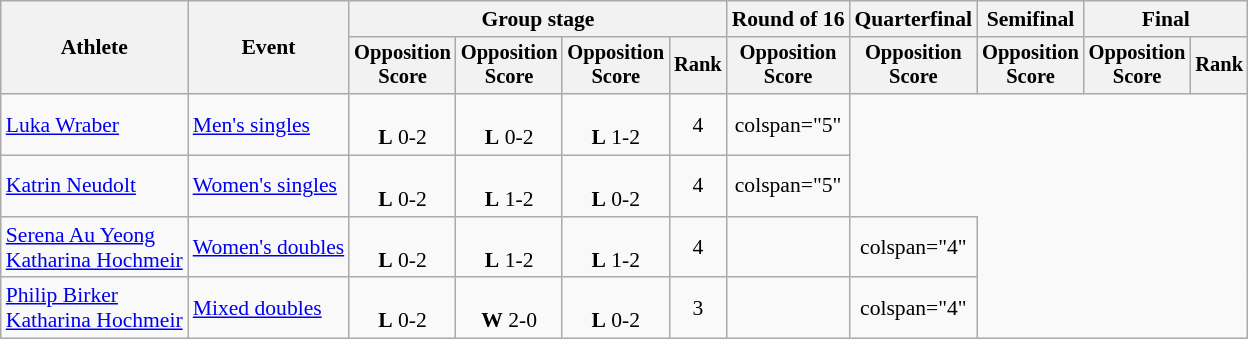<table class=wikitable style="font-size:90%; text-align:center">
<tr>
<th rowspan="2">Athlete</th>
<th rowspan="2">Event</th>
<th colspan="4">Group stage</th>
<th>Round of 16</th>
<th>Quarterfinal</th>
<th>Semifinal</th>
<th colspan="2">Final</th>
</tr>
<tr style="font-size:95%">
<th>Opposition<br>Score</th>
<th>Opposition<br>Score</th>
<th>Opposition<br>Score</th>
<th>Rank</th>
<th>Opposition<br>Score</th>
<th>Opposition<br>Score</th>
<th>Opposition<br>Score</th>
<th>Opposition<br>Score</th>
<th>Rank</th>
</tr>
<tr>
<td align="left"><a href='#'>Luka Wraber</a></td>
<td align="left"><a href='#'>Men's singles</a></td>
<td><br><strong>L</strong> 0-2</td>
<td><br><strong>L</strong> 0-2</td>
<td><br><strong>L</strong> 1-2</td>
<td>4</td>
<td>colspan="5" </td>
</tr>
<tr>
<td align="left"><a href='#'>Katrin Neudolt</a></td>
<td align="left"><a href='#'>Women's singles</a></td>
<td><br><strong>L</strong> 0-2</td>
<td><br><strong>L</strong> 1-2</td>
<td><br><strong>L</strong> 0-2</td>
<td>4</td>
<td>colspan="5" </td>
</tr>
<tr>
<td align="left"><a href='#'>Serena Au Yeong</a><br><a href='#'>Katharina Hochmeir</a></td>
<td align="left"><a href='#'>Women's doubles</a></td>
<td><br><strong>L</strong> 0-2</td>
<td><br><strong>L</strong> 1-2</td>
<td><br><strong>L</strong> 1-2</td>
<td>4</td>
<td></td>
<td>colspan="4" </td>
</tr>
<tr>
<td align="left"><a href='#'>Philip Birker</a><br><a href='#'>Katharina Hochmeir</a></td>
<td align="left"><a href='#'>Mixed doubles</a></td>
<td><br><strong>L</strong> 0-2</td>
<td><br><strong>W</strong> 2-0</td>
<td><br><strong>L</strong> 0-2</td>
<td>3</td>
<td></td>
<td>colspan="4" </td>
</tr>
</table>
